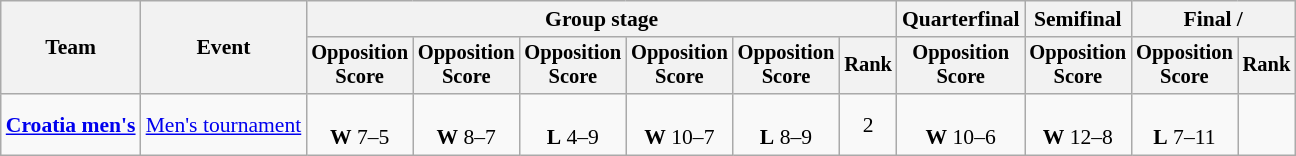<table class="wikitable" style="font-size:90%">
<tr>
<th rowspan=2>Team</th>
<th rowspan=2>Event</th>
<th colspan=6>Group stage</th>
<th>Quarterfinal</th>
<th>Semifinal</th>
<th colspan=2>Final / </th>
</tr>
<tr style="font-size:95%">
<th>Opposition<br>Score</th>
<th>Opposition<br>Score</th>
<th>Opposition<br>Score</th>
<th>Opposition<br>Score</th>
<th>Opposition<br>Score</th>
<th>Rank</th>
<th>Opposition<br>Score</th>
<th>Opposition<br>Score</th>
<th>Opposition<br>Score</th>
<th>Rank</th>
</tr>
<tr align=center>
<td align=left><strong><a href='#'>Croatia men's</a></strong></td>
<td align=left><a href='#'>Men's tournament</a></td>
<td><br><strong>W</strong> 7–5</td>
<td><br><strong>W</strong> 8–7</td>
<td><br><strong>L</strong> 4–9</td>
<td><br><strong>W</strong> 10–7</td>
<td><br><strong>L</strong> 8–9</td>
<td>2</td>
<td><br><strong>W</strong> 10–6</td>
<td><br><strong>W</strong> 12–8</td>
<td><br><strong>L</strong> 7–11</td>
<td></td>
</tr>
</table>
